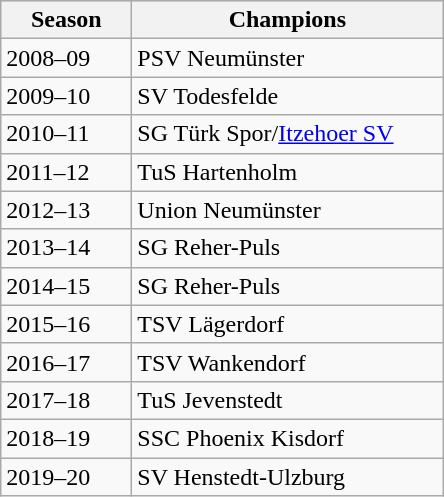<table class="wikitable">
<tr align="center" bgcolor="#dfdfdf">
<th width="80">Season</th>
<th width="200">Champions</th>
</tr>
<tr>
<td>2008–09</td>
<td>PSV Neumünster</td>
</tr>
<tr>
<td>2009–10</td>
<td>SV Todesfelde</td>
</tr>
<tr>
<td>2010–11</td>
<td>SG Türk Spor/<a href='#'>Itzehoer SV</a></td>
</tr>
<tr>
<td>2011–12</td>
<td>TuS Hartenholm</td>
</tr>
<tr>
<td>2012–13</td>
<td>Union Neumünster</td>
</tr>
<tr>
<td>2013–14</td>
<td>SG Reher-Puls</td>
</tr>
<tr>
<td>2014–15</td>
<td>SG Reher-Puls</td>
</tr>
<tr>
<td>2015–16</td>
<td>TSV Lägerdorf</td>
</tr>
<tr>
<td>2016–17</td>
<td>TSV Wankendorf</td>
</tr>
<tr>
<td>2017–18</td>
<td>TuS Jevenstedt</td>
</tr>
<tr>
<td>2018–19</td>
<td>SSC Phoenix Kisdorf</td>
</tr>
<tr>
<td>2019–20</td>
<td>SV Henstedt-Ulzburg</td>
</tr>
</table>
